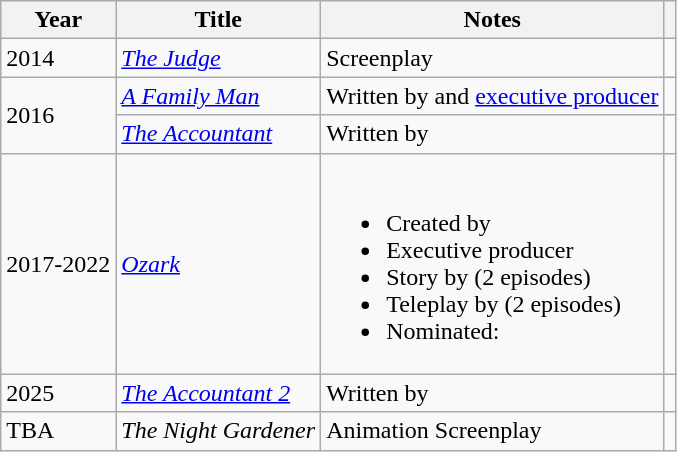<table class="wikitable">
<tr>
<th>Year</th>
<th>Title</th>
<th>Notes</th>
<th></th>
</tr>
<tr>
<td>2014</td>
<td><em><a href='#'>The Judge</a></em></td>
<td>Screenplay</td>
<td></td>
</tr>
<tr>
<td rowspan="2">2016</td>
<td><em><a href='#'>A Family Man</a></em></td>
<td>Written by and <a href='#'>executive producer</a></td>
<td></td>
</tr>
<tr>
<td><em><a href='#'>The Accountant</a></em></td>
<td>Written by</td>
<td></td>
</tr>
<tr>
<td>2017-2022</td>
<td><em><a href='#'>Ozark</a></em></td>
<td><br><ul><li>Created by</li><li>Executive producer</li><li>Story by (2 episodes)</li><li>Teleplay by (2 episodes)</li><li>Nominated:</li></ul></td>
<td></td>
</tr>
<tr>
<td>2025</td>
<td><em><a href='#'>The Accountant 2</a></em></td>
<td>Written by</td>
<td></td>
</tr>
<tr>
<td>TBA</td>
<td><em>The Night Gardener</em></td>
<td>Animation Screenplay</td>
<td></td>
</tr>
</table>
